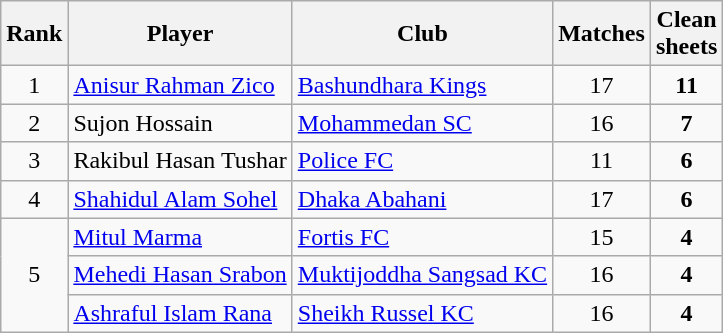<table class="wikitable sortable" style="text-align:center">
<tr>
<th>Rank</th>
<th>Player</th>
<th>Club</th>
<th>Matches</th>
<th>Clean<br>sheets</th>
</tr>
<tr>
<td>1</td>
<td align="left"> <a href='#'>Anisur Rahman Zico</a></td>
<td align="left"><a href='#'>Bashundhara Kings</a></td>
<td>17</td>
<td><strong>11</strong></td>
</tr>
<tr>
<td>2</td>
<td align="left"> Sujon Hossain</td>
<td align="left"><a href='#'>Mohammedan SC</a></td>
<td>16</td>
<td><strong>7</strong></td>
</tr>
<tr>
<td>3</td>
<td align="left"> Rakibul Hasan Tushar</td>
<td align="left"><a href='#'>Police FC</a></td>
<td>11</td>
<td><strong>6</strong></td>
</tr>
<tr>
<td>4</td>
<td align="left"> <a href='#'>Shahidul Alam Sohel</a></td>
<td align="left"><a href='#'>Dhaka Abahani</a></td>
<td>17</td>
<td><strong>6</strong></td>
</tr>
<tr>
<td rowspan="3">5</td>
<td align="left"> <a href='#'>Mitul Marma</a></td>
<td align="left"><a href='#'>Fortis FC</a></td>
<td>15</td>
<td><strong>4</strong></td>
</tr>
<tr>
<td align="left"> <a href='#'>Mehedi Hasan Srabon</a></td>
<td align="left"><a href='#'>Muktijoddha Sangsad KC</a></td>
<td>16</td>
<td><strong>4</strong></td>
</tr>
<tr>
<td align="left"> <a href='#'>Ashraful Islam Rana</a></td>
<td align="left"><a href='#'>Sheikh Russel KC</a></td>
<td>16</td>
<td><strong>4</strong></td>
</tr>
</table>
